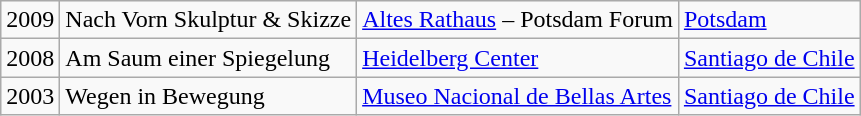<table class="wikitable">
<tr>
<td>2009</td>
<td>Nach Vorn Skulptur & Skizze</td>
<td><a href='#'>Altes Rathaus</a> – Potsdam Forum</td>
<td><a href='#'>Potsdam</a></td>
</tr>
<tr>
<td>2008</td>
<td>Am Saum einer Spiegelung</td>
<td><a href='#'>Heidelberg Center</a></td>
<td><a href='#'>Santiago de Chile</a></td>
</tr>
<tr>
<td>2003</td>
<td>Wegen in Bewegung</td>
<td><a href='#'>Museo Nacional de Bellas Artes</a></td>
<td><a href='#'>Santiago de Chile</a></td>
</tr>
</table>
